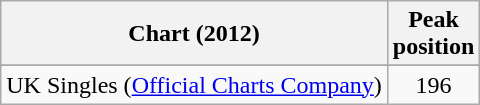<table class="wikitable sortable">
<tr>
<th>Chart (2012)</th>
<th>Peak<br>position</th>
</tr>
<tr>
</tr>
<tr>
</tr>
<tr>
</tr>
<tr>
</tr>
<tr>
</tr>
<tr>
<td>UK Singles (<a href='#'>Official Charts Company</a>)</td>
<td style="text-align:center;">196</td>
</tr>
</table>
